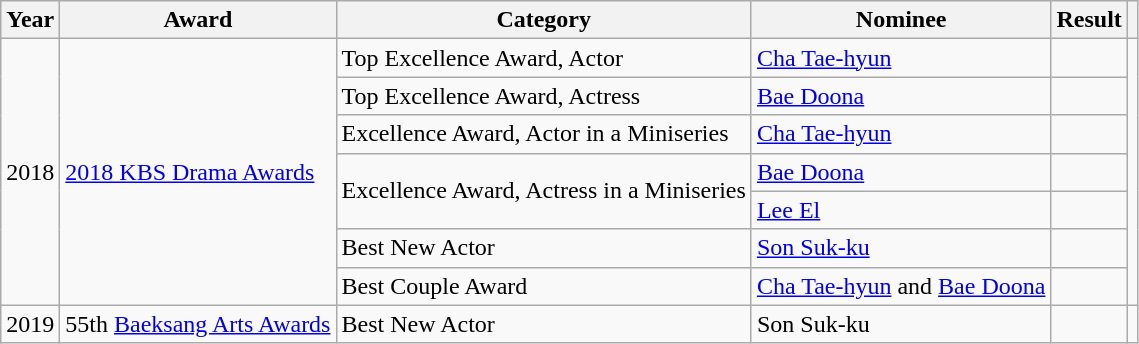<table class="wikitable">
<tr>
<th>Year</th>
<th>Award</th>
<th>Category</th>
<th>Nominee</th>
<th>Result</th>
<th></th>
</tr>
<tr>
<td rowspan="7">2018</td>
<td rowspan="7"><a href='#'>2018 KBS Drama Awards</a></td>
<td>Top Excellence Award, Actor</td>
<td><a href='#'>Cha Tae-hyun</a></td>
<td></td>
<td rowspan="7"></td>
</tr>
<tr>
<td>Top Excellence Award, Actress</td>
<td><a href='#'>Bae Doona</a></td>
<td></td>
</tr>
<tr>
<td>Excellence Award, Actor in a Miniseries</td>
<td><a href='#'>Cha Tae-hyun</a></td>
<td></td>
</tr>
<tr>
<td rowspan="2">Excellence Award, Actress in a Miniseries</td>
<td><a href='#'>Bae Doona</a></td>
<td></td>
</tr>
<tr>
<td><a href='#'>Lee El</a></td>
<td></td>
</tr>
<tr>
<td>Best New Actor</td>
<td><a href='#'>Son Suk-ku</a></td>
<td></td>
</tr>
<tr>
<td>Best Couple Award</td>
<td><a href='#'>Cha Tae-hyun</a> and <a href='#'>Bae Doona</a></td>
<td></td>
</tr>
<tr>
<td>2019</td>
<td>55th <a href='#'>Baeksang Arts Awards</a></td>
<td>Best New Actor</td>
<td>Son Suk-ku</td>
<td></td>
<td></td>
</tr>
</table>
